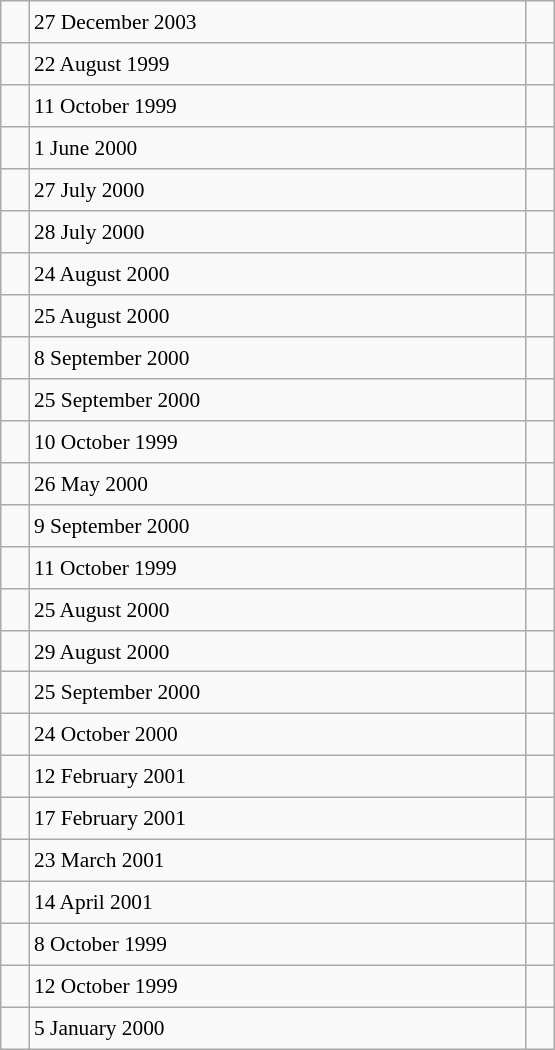<table class="wikitable" style="font-size: 89%; float: left; width: 26em; margin-right: 1em; height: 700px">
<tr>
<td></td>
<td>27 December 2003</td>
<td></td>
</tr>
<tr>
<td></td>
<td>22 August 1999</td>
<td></td>
</tr>
<tr>
<td></td>
<td>11 October 1999</td>
<td></td>
</tr>
<tr>
<td></td>
<td>1 June 2000</td>
<td></td>
</tr>
<tr>
<td></td>
<td>27 July 2000</td>
<td></td>
</tr>
<tr>
<td></td>
<td>28 July 2000</td>
<td></td>
</tr>
<tr>
<td></td>
<td>24 August 2000</td>
<td></td>
</tr>
<tr>
<td></td>
<td>25 August 2000</td>
<td></td>
</tr>
<tr>
<td></td>
<td>8 September 2000</td>
<td></td>
</tr>
<tr>
<td></td>
<td>25 September 2000</td>
<td></td>
</tr>
<tr>
<td></td>
<td>10 October 1999</td>
<td></td>
</tr>
<tr>
<td></td>
<td>26 May 2000</td>
<td></td>
</tr>
<tr>
<td></td>
<td>9 September 2000</td>
<td></td>
</tr>
<tr>
<td></td>
<td>11 October 1999</td>
<td></td>
</tr>
<tr>
<td></td>
<td>25 August 2000</td>
<td></td>
</tr>
<tr>
<td></td>
<td>29 August 2000</td>
<td></td>
</tr>
<tr>
<td></td>
<td>25 September 2000</td>
<td></td>
</tr>
<tr>
<td></td>
<td>24 October 2000</td>
<td></td>
</tr>
<tr>
<td></td>
<td>12 February 2001</td>
<td></td>
</tr>
<tr>
<td></td>
<td>17 February 2001</td>
<td></td>
</tr>
<tr>
<td></td>
<td>23 March 2001</td>
<td></td>
</tr>
<tr>
<td></td>
<td>14 April 2001</td>
<td></td>
</tr>
<tr>
<td></td>
<td>8 October 1999</td>
<td></td>
</tr>
<tr>
<td></td>
<td>12 October 1999</td>
<td></td>
</tr>
<tr>
<td></td>
<td>5 January 2000</td>
<td></td>
</tr>
</table>
